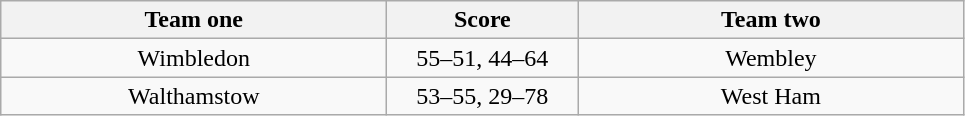<table class="wikitable" style="text-align: center">
<tr>
<th width=250>Team one</th>
<th width=120>Score</th>
<th width=250>Team two</th>
</tr>
<tr>
<td>Wimbledon</td>
<td>55–51, 44–64</td>
<td>Wembley</td>
</tr>
<tr>
<td>Walthamstow</td>
<td>53–55, 29–78</td>
<td>West Ham</td>
</tr>
</table>
